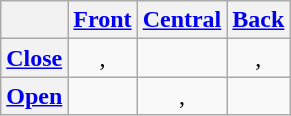<table class="wikitable" style="text-align:center;">
<tr>
<th></th>
<th><a href='#'>Front</a></th>
<th><a href='#'>Central</a></th>
<th><a href='#'>Back</a></th>
</tr>
<tr>
<th><a href='#'>Close</a></th>
<td> ,  </td>
<td></td>
<td> ,  </td>
</tr>
<tr>
<th><a href='#'>Open</a></th>
<td></td>
<td> ,  </td>
<td></td>
</tr>
</table>
